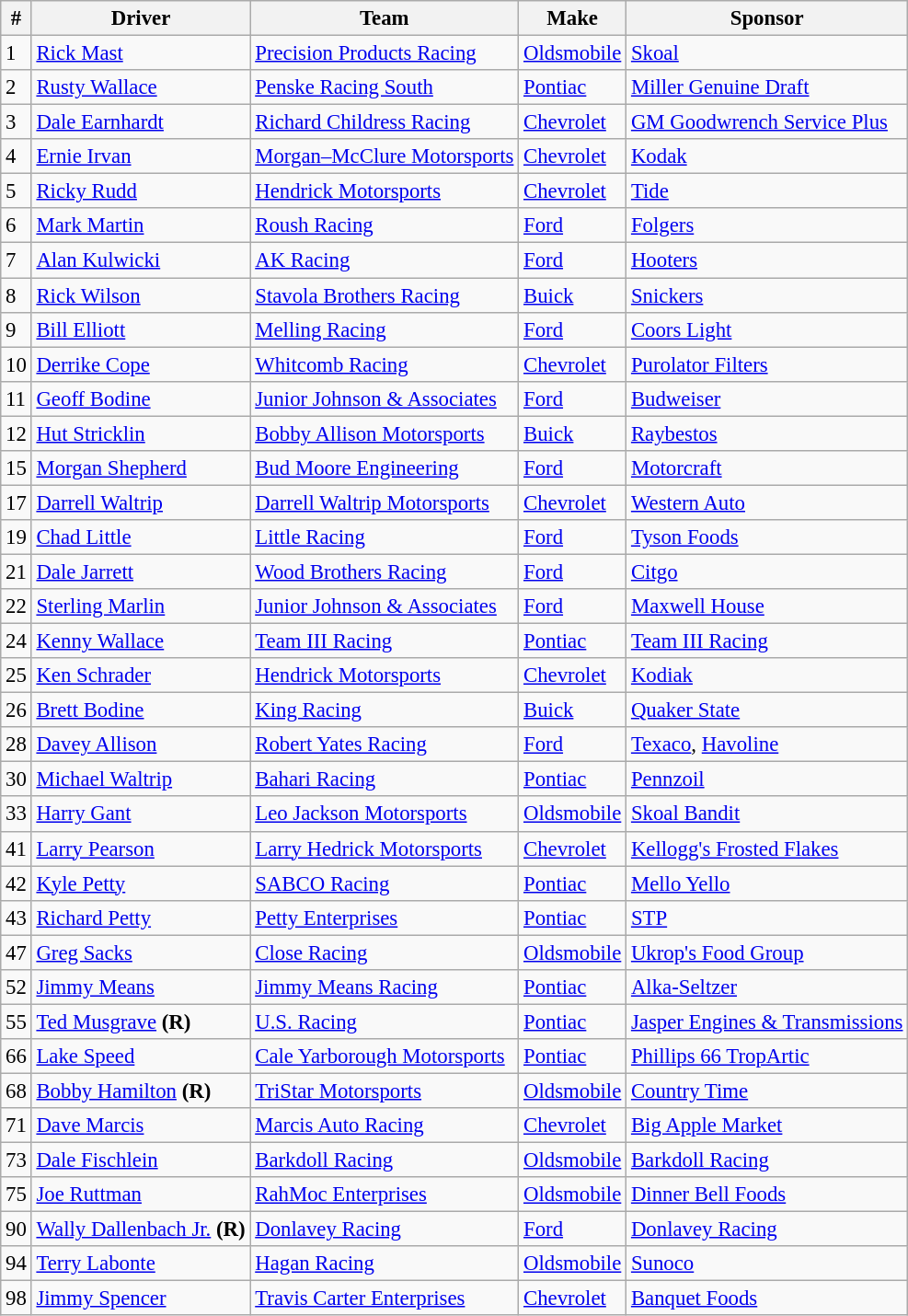<table class="wikitable" style="font-size:95%">
<tr>
<th>#</th>
<th>Driver</th>
<th>Team</th>
<th>Make</th>
<th>Sponsor</th>
</tr>
<tr>
<td>1</td>
<td><a href='#'>Rick Mast</a></td>
<td><a href='#'>Precision Products Racing</a></td>
<td><a href='#'>Oldsmobile</a></td>
<td><a href='#'>Skoal</a></td>
</tr>
<tr>
<td>2</td>
<td><a href='#'>Rusty Wallace</a></td>
<td><a href='#'>Penske Racing South</a></td>
<td><a href='#'>Pontiac</a></td>
<td><a href='#'>Miller Genuine Draft</a></td>
</tr>
<tr>
<td>3</td>
<td><a href='#'>Dale Earnhardt</a></td>
<td><a href='#'>Richard Childress Racing</a></td>
<td><a href='#'>Chevrolet</a></td>
<td><a href='#'>GM Goodwrench Service Plus</a></td>
</tr>
<tr>
<td>4</td>
<td><a href='#'>Ernie Irvan</a></td>
<td><a href='#'>Morgan–McClure Motorsports</a></td>
<td><a href='#'>Chevrolet</a></td>
<td><a href='#'>Kodak</a></td>
</tr>
<tr>
<td>5</td>
<td><a href='#'>Ricky Rudd</a></td>
<td><a href='#'>Hendrick Motorsports</a></td>
<td><a href='#'>Chevrolet</a></td>
<td><a href='#'>Tide</a></td>
</tr>
<tr>
<td>6</td>
<td><a href='#'>Mark Martin</a></td>
<td><a href='#'>Roush Racing</a></td>
<td><a href='#'>Ford</a></td>
<td><a href='#'>Folgers</a></td>
</tr>
<tr>
<td>7</td>
<td><a href='#'>Alan Kulwicki</a></td>
<td><a href='#'>AK Racing</a></td>
<td><a href='#'>Ford</a></td>
<td><a href='#'>Hooters</a></td>
</tr>
<tr>
<td>8</td>
<td><a href='#'>Rick Wilson</a></td>
<td><a href='#'>Stavola Brothers Racing</a></td>
<td><a href='#'>Buick</a></td>
<td><a href='#'>Snickers</a></td>
</tr>
<tr>
<td>9</td>
<td><a href='#'>Bill Elliott</a></td>
<td><a href='#'>Melling Racing</a></td>
<td><a href='#'>Ford</a></td>
<td><a href='#'>Coors Light</a></td>
</tr>
<tr>
<td>10</td>
<td><a href='#'>Derrike Cope</a></td>
<td><a href='#'>Whitcomb Racing</a></td>
<td><a href='#'>Chevrolet</a></td>
<td><a href='#'>Purolator Filters</a></td>
</tr>
<tr>
<td>11</td>
<td><a href='#'>Geoff Bodine</a></td>
<td><a href='#'>Junior Johnson & Associates</a></td>
<td><a href='#'>Ford</a></td>
<td><a href='#'>Budweiser</a></td>
</tr>
<tr>
<td>12</td>
<td><a href='#'>Hut Stricklin</a></td>
<td><a href='#'>Bobby Allison Motorsports</a></td>
<td><a href='#'>Buick</a></td>
<td><a href='#'>Raybestos</a></td>
</tr>
<tr>
<td>15</td>
<td><a href='#'>Morgan Shepherd</a></td>
<td><a href='#'>Bud Moore Engineering</a></td>
<td><a href='#'>Ford</a></td>
<td><a href='#'>Motorcraft</a></td>
</tr>
<tr>
<td>17</td>
<td><a href='#'>Darrell Waltrip</a></td>
<td><a href='#'>Darrell Waltrip Motorsports</a></td>
<td><a href='#'>Chevrolet</a></td>
<td><a href='#'>Western Auto</a></td>
</tr>
<tr>
<td>19</td>
<td><a href='#'>Chad Little</a></td>
<td><a href='#'>Little Racing</a></td>
<td><a href='#'>Ford</a></td>
<td><a href='#'>Tyson Foods</a></td>
</tr>
<tr>
<td>21</td>
<td><a href='#'>Dale Jarrett</a></td>
<td><a href='#'>Wood Brothers Racing</a></td>
<td><a href='#'>Ford</a></td>
<td><a href='#'>Citgo</a></td>
</tr>
<tr>
<td>22</td>
<td><a href='#'>Sterling Marlin</a></td>
<td><a href='#'>Junior Johnson & Associates</a></td>
<td><a href='#'>Ford</a></td>
<td><a href='#'>Maxwell House</a></td>
</tr>
<tr>
<td>24</td>
<td><a href='#'>Kenny Wallace</a></td>
<td><a href='#'>Team III Racing</a></td>
<td><a href='#'>Pontiac</a></td>
<td><a href='#'>Team III Racing</a></td>
</tr>
<tr>
<td>25</td>
<td><a href='#'>Ken Schrader</a></td>
<td><a href='#'>Hendrick Motorsports</a></td>
<td><a href='#'>Chevrolet</a></td>
<td><a href='#'>Kodiak</a></td>
</tr>
<tr>
<td>26</td>
<td><a href='#'>Brett Bodine</a></td>
<td><a href='#'>King Racing</a></td>
<td><a href='#'>Buick</a></td>
<td><a href='#'>Quaker State</a></td>
</tr>
<tr>
<td>28</td>
<td><a href='#'>Davey Allison</a></td>
<td><a href='#'>Robert Yates Racing</a></td>
<td><a href='#'>Ford</a></td>
<td><a href='#'>Texaco</a>, <a href='#'>Havoline</a></td>
</tr>
<tr>
<td>30</td>
<td><a href='#'>Michael Waltrip</a></td>
<td><a href='#'>Bahari Racing</a></td>
<td><a href='#'>Pontiac</a></td>
<td><a href='#'>Pennzoil</a></td>
</tr>
<tr>
<td>33</td>
<td><a href='#'>Harry Gant</a></td>
<td><a href='#'>Leo Jackson Motorsports</a></td>
<td><a href='#'>Oldsmobile</a></td>
<td><a href='#'>Skoal Bandit</a></td>
</tr>
<tr>
<td>41</td>
<td><a href='#'>Larry Pearson</a></td>
<td><a href='#'>Larry Hedrick Motorsports</a></td>
<td><a href='#'>Chevrolet</a></td>
<td><a href='#'>Kellogg's Frosted Flakes</a></td>
</tr>
<tr>
<td>42</td>
<td><a href='#'>Kyle Petty</a></td>
<td><a href='#'>SABCO Racing</a></td>
<td><a href='#'>Pontiac</a></td>
<td><a href='#'>Mello Yello</a></td>
</tr>
<tr>
<td>43</td>
<td><a href='#'>Richard Petty</a></td>
<td><a href='#'>Petty Enterprises</a></td>
<td><a href='#'>Pontiac</a></td>
<td><a href='#'>STP</a></td>
</tr>
<tr>
<td>47</td>
<td><a href='#'>Greg Sacks</a></td>
<td><a href='#'>Close Racing</a></td>
<td><a href='#'>Oldsmobile</a></td>
<td><a href='#'>Ukrop's Food Group</a></td>
</tr>
<tr>
<td>52</td>
<td><a href='#'>Jimmy Means</a></td>
<td><a href='#'>Jimmy Means Racing</a></td>
<td><a href='#'>Pontiac</a></td>
<td><a href='#'>Alka-Seltzer</a></td>
</tr>
<tr>
<td>55</td>
<td><a href='#'>Ted Musgrave</a> <strong>(R)</strong></td>
<td><a href='#'>U.S. Racing</a></td>
<td><a href='#'>Pontiac</a></td>
<td><a href='#'>Jasper Engines & Transmissions</a></td>
</tr>
<tr>
<td>66</td>
<td><a href='#'>Lake Speed</a></td>
<td><a href='#'>Cale Yarborough Motorsports</a></td>
<td><a href='#'>Pontiac</a></td>
<td><a href='#'>Phillips 66 TropArtic</a></td>
</tr>
<tr>
<td>68</td>
<td><a href='#'>Bobby Hamilton</a> <strong>(R)</strong></td>
<td><a href='#'>TriStar Motorsports</a></td>
<td><a href='#'>Oldsmobile</a></td>
<td><a href='#'>Country Time</a></td>
</tr>
<tr>
<td>71</td>
<td><a href='#'>Dave Marcis</a></td>
<td><a href='#'>Marcis Auto Racing</a></td>
<td><a href='#'>Chevrolet</a></td>
<td><a href='#'>Big Apple Market</a></td>
</tr>
<tr>
<td>73</td>
<td><a href='#'>Dale Fischlein</a></td>
<td><a href='#'>Barkdoll Racing</a></td>
<td><a href='#'>Oldsmobile</a></td>
<td><a href='#'>Barkdoll Racing</a></td>
</tr>
<tr>
<td>75</td>
<td><a href='#'>Joe Ruttman</a></td>
<td><a href='#'>RahMoc Enterprises</a></td>
<td><a href='#'>Oldsmobile</a></td>
<td><a href='#'>Dinner Bell Foods</a></td>
</tr>
<tr>
<td>90</td>
<td><a href='#'>Wally Dallenbach Jr.</a> <strong>(R)</strong></td>
<td><a href='#'>Donlavey Racing</a></td>
<td><a href='#'>Ford</a></td>
<td><a href='#'>Donlavey Racing</a></td>
</tr>
<tr>
<td>94</td>
<td><a href='#'>Terry Labonte</a></td>
<td><a href='#'>Hagan Racing</a></td>
<td><a href='#'>Oldsmobile</a></td>
<td><a href='#'>Sunoco</a></td>
</tr>
<tr>
<td>98</td>
<td><a href='#'>Jimmy Spencer</a></td>
<td><a href='#'>Travis Carter Enterprises</a></td>
<td><a href='#'>Chevrolet</a></td>
<td><a href='#'>Banquet Foods</a></td>
</tr>
</table>
